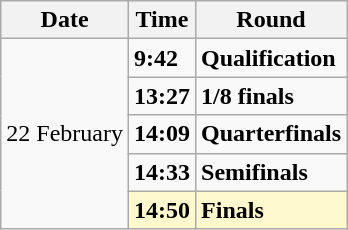<table class="wikitable">
<tr>
<th>Date</th>
<th>Time</th>
<th>Round</th>
</tr>
<tr>
<td rowspan=5>22 February</td>
<td><strong>9:42</strong></td>
<td><strong>Qualification</strong></td>
</tr>
<tr>
<td><strong>13:27</strong></td>
<td><strong>1/8 finals</strong></td>
</tr>
<tr>
<td><strong>14:09</strong></td>
<td><strong>Quarterfinals</strong></td>
</tr>
<tr>
<td><strong>14:33</strong></td>
<td><strong>Semifinals</strong></td>
</tr>
<tr style=background:lemonchiffon>
<td><strong>14:50</strong></td>
<td><strong>Finals</strong></td>
</tr>
</table>
